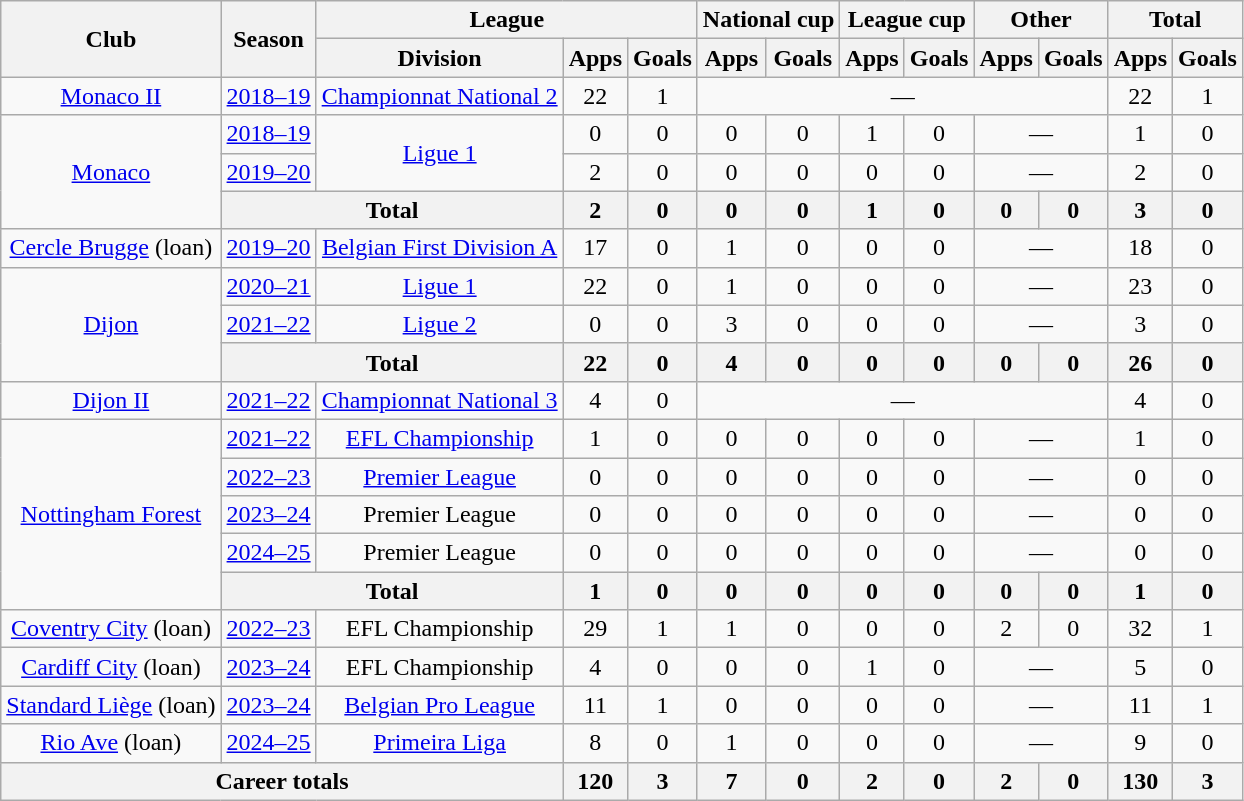<table class="wikitable" style="text-align:center">
<tr>
<th rowspan="2">Club</th>
<th rowspan="2">Season</th>
<th colspan="3">League</th>
<th colspan="2">National cup</th>
<th colspan="2">League cup</th>
<th colspan="2">Other</th>
<th colspan="2">Total</th>
</tr>
<tr>
<th>Division</th>
<th>Apps</th>
<th>Goals</th>
<th>Apps</th>
<th>Goals</th>
<th>Apps</th>
<th>Goals</th>
<th>Apps</th>
<th>Goals</th>
<th>Apps</th>
<th>Goals</th>
</tr>
<tr>
<td><a href='#'>Monaco II</a></td>
<td><a href='#'>2018–19</a></td>
<td><a href='#'>Championnat National 2</a></td>
<td>22</td>
<td>1</td>
<td colspan="6">—</td>
<td>22</td>
<td>1</td>
</tr>
<tr>
<td rowspan="3"><a href='#'>Monaco</a></td>
<td><a href='#'>2018–19</a></td>
<td rowspan="2"><a href='#'>Ligue 1</a></td>
<td>0</td>
<td>0</td>
<td>0</td>
<td>0</td>
<td>1</td>
<td>0</td>
<td colspan="2">—</td>
<td>1</td>
<td>0</td>
</tr>
<tr>
<td><a href='#'>2019–20</a></td>
<td>2</td>
<td>0</td>
<td>0</td>
<td>0</td>
<td>0</td>
<td>0</td>
<td colspan="2">—</td>
<td>2</td>
<td>0</td>
</tr>
<tr>
<th colspan=2>Total</th>
<th>2</th>
<th>0</th>
<th>0</th>
<th>0</th>
<th>1</th>
<th>0</th>
<th>0</th>
<th>0</th>
<th>3</th>
<th>0</th>
</tr>
<tr>
<td><a href='#'>Cercle Brugge</a> (loan)</td>
<td><a href='#'>2019–20</a></td>
<td><a href='#'>Belgian First Division A</a></td>
<td>17</td>
<td>0</td>
<td>1</td>
<td>0</td>
<td>0</td>
<td>0</td>
<td colspan="2">—</td>
<td>18</td>
<td>0</td>
</tr>
<tr>
<td rowspan="3"><a href='#'>Dijon</a></td>
<td><a href='#'>2020–21</a></td>
<td><a href='#'>Ligue 1</a></td>
<td>22</td>
<td>0</td>
<td>1</td>
<td>0</td>
<td>0</td>
<td>0</td>
<td colspan="2">—</td>
<td>23</td>
<td>0</td>
</tr>
<tr>
<td><a href='#'>2021–22</a></td>
<td><a href='#'>Ligue 2</a></td>
<td>0</td>
<td>0</td>
<td>3</td>
<td>0</td>
<td>0</td>
<td>0</td>
<td colspan="2">—</td>
<td>3</td>
<td>0</td>
</tr>
<tr>
<th colspan=2>Total</th>
<th>22</th>
<th>0</th>
<th>4</th>
<th>0</th>
<th>0</th>
<th>0</th>
<th>0</th>
<th>0</th>
<th>26</th>
<th>0</th>
</tr>
<tr>
<td><a href='#'>Dijon II</a></td>
<td><a href='#'>2021–22</a></td>
<td><a href='#'>Championnat National 3</a></td>
<td>4</td>
<td>0</td>
<td colspan="6">—</td>
<td>4</td>
<td>0</td>
</tr>
<tr>
<td rowspan="5"><a href='#'>Nottingham Forest</a></td>
<td><a href='#'>2021–22</a></td>
<td><a href='#'>EFL Championship</a></td>
<td>1</td>
<td>0</td>
<td>0</td>
<td>0</td>
<td>0</td>
<td>0</td>
<td colspan="2">—</td>
<td>1</td>
<td>0</td>
</tr>
<tr>
<td><a href='#'>2022–23</a></td>
<td><a href='#'>Premier League</a></td>
<td>0</td>
<td>0</td>
<td>0</td>
<td>0</td>
<td>0</td>
<td>0</td>
<td colspan="2">—</td>
<td>0</td>
<td>0</td>
</tr>
<tr>
<td><a href='#'>2023–24</a></td>
<td>Premier League</td>
<td>0</td>
<td>0</td>
<td>0</td>
<td>0</td>
<td>0</td>
<td>0</td>
<td colspan="2">—</td>
<td>0</td>
<td>0</td>
</tr>
<tr>
<td><a href='#'>2024–25</a></td>
<td>Premier League</td>
<td>0</td>
<td>0</td>
<td>0</td>
<td>0</td>
<td>0</td>
<td>0</td>
<td colspan="2">—</td>
<td>0</td>
<td>0</td>
</tr>
<tr>
<th colspan=2>Total</th>
<th>1</th>
<th>0</th>
<th>0</th>
<th>0</th>
<th>0</th>
<th>0</th>
<th>0</th>
<th>0</th>
<th>1</th>
<th>0</th>
</tr>
<tr>
<td><a href='#'>Coventry City</a> (loan)</td>
<td><a href='#'>2022–23</a></td>
<td>EFL Championship</td>
<td>29</td>
<td>1</td>
<td>1</td>
<td>0</td>
<td>0</td>
<td>0</td>
<td>2</td>
<td>0</td>
<td>32</td>
<td>1</td>
</tr>
<tr>
<td><a href='#'>Cardiff City</a> (loan)</td>
<td><a href='#'>2023–24</a></td>
<td>EFL Championship</td>
<td>4</td>
<td>0</td>
<td>0</td>
<td>0</td>
<td>1</td>
<td>0</td>
<td colspan="2">—</td>
<td>5</td>
<td>0</td>
</tr>
<tr>
<td><a href='#'>Standard Liège</a> (loan)</td>
<td><a href='#'>2023–24</a></td>
<td><a href='#'>Belgian Pro League</a></td>
<td>11</td>
<td>1</td>
<td>0</td>
<td>0</td>
<td>0</td>
<td>0</td>
<td colspan="2">—</td>
<td>11</td>
<td>1</td>
</tr>
<tr>
<td><a href='#'>Rio Ave</a> (loan)</td>
<td><a href='#'>2024–25</a></td>
<td><a href='#'>Primeira Liga</a></td>
<td>8</td>
<td>0</td>
<td>1</td>
<td>0</td>
<td>0</td>
<td>0</td>
<td colspan="2">—</td>
<td>9</td>
<td>0</td>
</tr>
<tr>
<th colspan="3">Career totals</th>
<th>120</th>
<th>3</th>
<th>7</th>
<th>0</th>
<th>2</th>
<th>0</th>
<th>2</th>
<th>0</th>
<th>130</th>
<th>3</th>
</tr>
</table>
